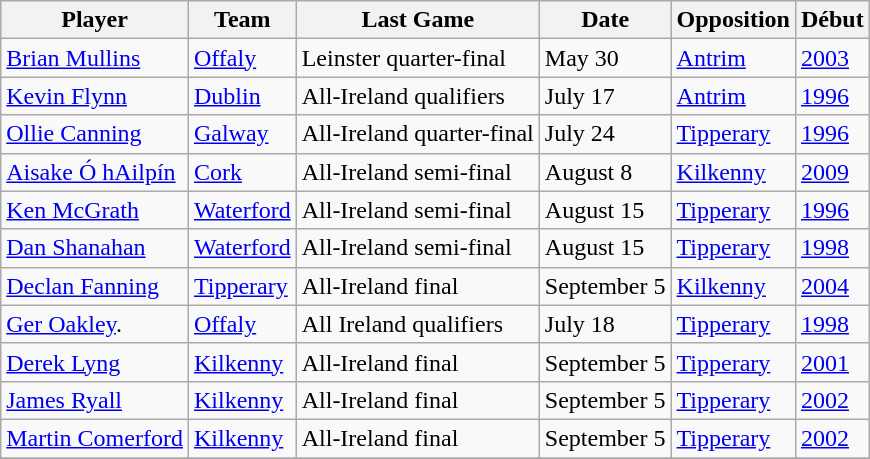<table class="wikitable">
<tr>
<th>Player</th>
<th>Team</th>
<th>Last Game</th>
<th>Date</th>
<th>Opposition</th>
<th>Début</th>
</tr>
<tr>
<td><a href='#'>Brian Mullins</a></td>
<td><a href='#'>Offaly</a></td>
<td>Leinster quarter-final</td>
<td>May 30</td>
<td><a href='#'>Antrim</a></td>
<td><a href='#'>2003</a></td>
</tr>
<tr>
<td><a href='#'>Kevin Flynn</a></td>
<td><a href='#'>Dublin</a></td>
<td>All-Ireland qualifiers</td>
<td>July 17</td>
<td><a href='#'>Antrim</a></td>
<td><a href='#'>1996</a></td>
</tr>
<tr>
<td><a href='#'>Ollie Canning</a></td>
<td><a href='#'>Galway</a></td>
<td>All-Ireland quarter-final</td>
<td>July 24</td>
<td><a href='#'>Tipperary</a></td>
<td><a href='#'>1996</a></td>
</tr>
<tr>
<td><a href='#'>Aisake Ó hAilpín</a></td>
<td><a href='#'>Cork</a></td>
<td>All-Ireland semi-final</td>
<td>August 8</td>
<td><a href='#'>Kilkenny</a></td>
<td><a href='#'>2009</a></td>
</tr>
<tr>
<td><a href='#'>Ken McGrath</a></td>
<td><a href='#'>Waterford</a></td>
<td>All-Ireland semi-final</td>
<td>August 15</td>
<td><a href='#'>Tipperary</a></td>
<td><a href='#'>1996</a></td>
</tr>
<tr>
<td><a href='#'>Dan Shanahan</a></td>
<td><a href='#'>Waterford</a></td>
<td>All-Ireland semi-final</td>
<td>August 15</td>
<td><a href='#'>Tipperary</a></td>
<td><a href='#'>1998</a></td>
</tr>
<tr>
<td><a href='#'>Declan Fanning</a></td>
<td><a href='#'>Tipperary</a></td>
<td>All-Ireland final</td>
<td>September 5</td>
<td><a href='#'>Kilkenny</a></td>
<td><a href='#'>2004</a></td>
</tr>
<tr>
<td><a href='#'>Ger Oakley</a>.</td>
<td><a href='#'>Offaly</a></td>
<td>All Ireland qualifiers</td>
<td>July 18</td>
<td><a href='#'>Tipperary</a></td>
<td><a href='#'>1998</a></td>
</tr>
<tr>
<td><a href='#'>Derek Lyng</a></td>
<td><a href='#'>Kilkenny</a></td>
<td>All-Ireland final</td>
<td>September 5</td>
<td><a href='#'>Tipperary</a></td>
<td><a href='#'>2001</a></td>
</tr>
<tr>
<td><a href='#'>James Ryall</a></td>
<td><a href='#'>Kilkenny</a></td>
<td>All-Ireland final</td>
<td>September 5</td>
<td><a href='#'>Tipperary</a></td>
<td><a href='#'>2002</a></td>
</tr>
<tr>
<td><a href='#'>Martin Comerford</a></td>
<td><a href='#'>Kilkenny</a></td>
<td>All-Ireland final</td>
<td>September 5</td>
<td><a href='#'>Tipperary</a></td>
<td><a href='#'>2002</a></td>
</tr>
<tr>
</tr>
</table>
